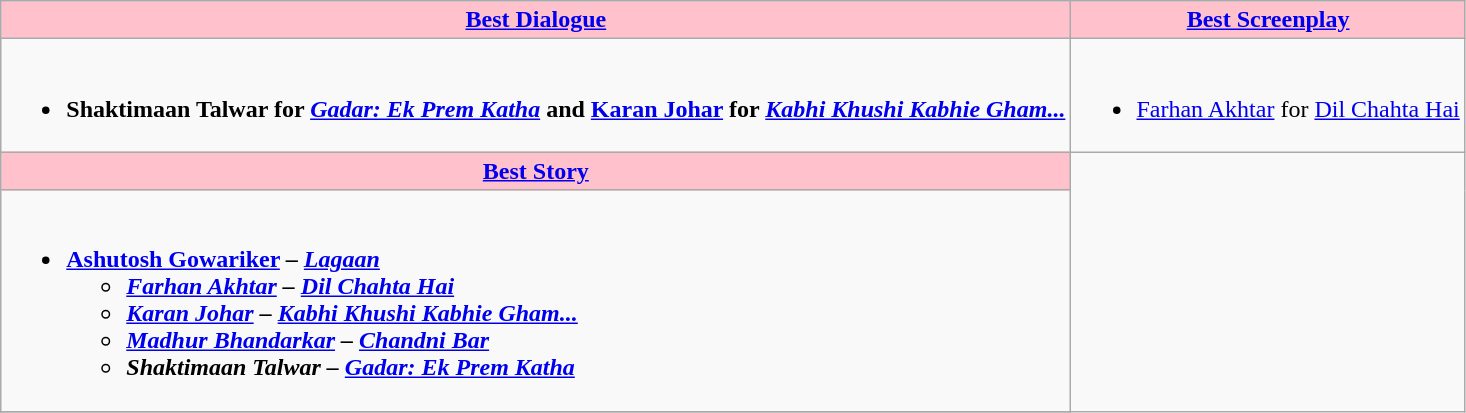<table class=wikitable style="width=150%">
<tr>
<th style="background:#FFC1CC;" ! style="width=50%"><a href='#'>Best Dialogue</a></th>
<th style="background:#FFC1CC;" ! style="width=50%"><a href='#'>Best Screenplay</a></th>
</tr>
<tr>
<td valign="top"><br><ul><li><strong>Shaktimaan Talwar for <em><a href='#'>Gadar: Ek Prem Katha</a></em> and <a href='#'>Karan Johar</a> for <em><a href='#'>Kabhi Khushi Kabhie Gham...</a><strong><em></li></ul></td>
<td valign="top"><br><ul><li></strong><a href='#'>Farhan Akhtar</a> for </em><a href='#'>Dil Chahta Hai</a></em></strong></li></ul></td>
</tr>
<tr>
<th style="background:#FFC1CC;" ! style="width=50%"><a href='#'>Best Story</a></th>
</tr>
<tr>
<td valign="centre"><br><ul><li><strong><a href='#'>Ashutosh Gowariker</a> – <em><a href='#'>Lagaan</a><strong><em><ul><li><a href='#'>Farhan Akhtar</a> – <a href='#'>Dil Chahta Hai</a></li><li><a href='#'>Karan Johar</a> – <a href='#'>Kabhi Khushi Kabhie Gham...</a></li><li><a href='#'>Madhur Bhandarkar</a> – <a href='#'>Chandni Bar</a></li><li>Shaktimaan Talwar – <a href='#'>Gadar: Ek Prem Katha</a></li></ul></li></ul></td>
</tr>
<tr>
</tr>
</table>
